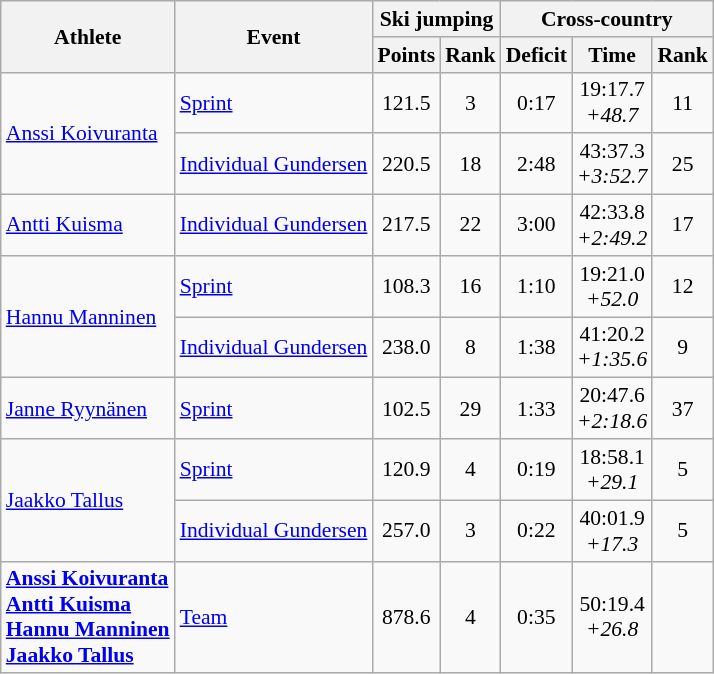<table class="wikitable" style="font-size:90%">
<tr>
<th rowspan="2">Athlete</th>
<th rowspan="2">Event</th>
<th colspan="2">Ski jumping</th>
<th colspan="6">Cross-country</th>
</tr>
<tr>
<th>Points</th>
<th>Rank</th>
<th>Deficit</th>
<th>Time</th>
<th>Rank</th>
</tr>
<tr>
<td rowspan=2><a href='#'>Anssi Koivuranta</a></td>
<td><a href='#'>Sprint</a></td>
<td align="center">121.5</td>
<td align="center">3</td>
<td align="center">0:17</td>
<td align="center">19:17.7<br> <em>+48.7</em></td>
<td align="center">11</td>
</tr>
<tr>
<td><a href='#'>Individual Gundersen</a></td>
<td align="center">220.5</td>
<td align="center">18</td>
<td align="center">2:48</td>
<td align="center">43:37.3<br> <em>+3:52.7</em></td>
<td align="center">25</td>
</tr>
<tr>
<td><a href='#'>Antti Kuisma</a></td>
<td><a href='#'>Individual Gundersen</a></td>
<td align="center">217.5</td>
<td align="center">22</td>
<td align="center">3:00</td>
<td align="center">42:33.8<br> <em>+2:49.2</em></td>
<td align="center">17</td>
</tr>
<tr>
<td rowspan=2><a href='#'>Hannu Manninen</a></td>
<td><a href='#'>Sprint</a></td>
<td align="center">108.3</td>
<td align="center">16</td>
<td align="center">1:10</td>
<td align="center">19:21.0<br> <em>+52.0</em></td>
<td align="center">12</td>
</tr>
<tr>
<td><a href='#'>Individual Gundersen</a></td>
<td align="center">238.0</td>
<td align="center">8</td>
<td align="center">1:38</td>
<td align="center">41:20.2<br> <em>+1:35.6</em></td>
<td align="center">9</td>
</tr>
<tr>
<td><a href='#'>Janne Ryynänen</a></td>
<td><a href='#'>Sprint</a></td>
<td align="center">102.5</td>
<td align="center">29</td>
<td align="center">1:33</td>
<td align="center">20:47.6<br> <em>+2:18.6</em></td>
<td align="center">37</td>
</tr>
<tr>
<td rowspan=2><a href='#'>Jaakko Tallus</a></td>
<td><a href='#'>Sprint</a></td>
<td align="center">120.9</td>
<td align="center">4</td>
<td align="center">0:19</td>
<td align="center">18:58.1<br> <em>+29.1</em></td>
<td align="center">5</td>
</tr>
<tr>
<td><a href='#'>Individual Gundersen</a></td>
<td align="center">257.0</td>
<td align="center">3</td>
<td align="center">0:22</td>
<td align="center">40:01.9<br> <em>+17.3</em></td>
<td align="center">5</td>
</tr>
<tr>
<td><strong><a href='#'>Anssi Koivuranta</a><br><a href='#'>Antti Kuisma</a><br><a href='#'>Hannu Manninen</a><br><a href='#'>Jaakko Tallus</a></strong></td>
<td><a href='#'>Team</a></td>
<td align="center">878.6</td>
<td align="center">4</td>
<td align="center">0:35</td>
<td align="center">50:19.4<br> <em>+26.8</em></td>
<td align="center"></td>
</tr>
</table>
